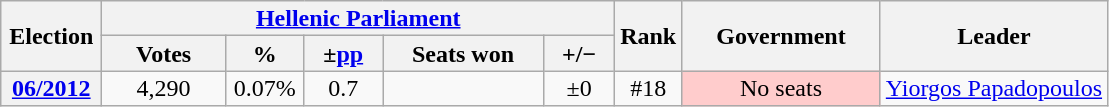<table class="wikitable" style="text-align:center; line-height:16px;">
<tr>
<th rowspan="2" style="width:60px;">Election</th>
<th colspan="5"><a href='#'>Hellenic Parliament</a></th>
<th rowspan="2" style="width:30px;">Rank</th>
<th rowspan="2" style="width:125px;">Government</th>
<th rowspan="2">Leader</th>
</tr>
<tr>
<th style="width:75px;">Votes</th>
<th style="width:45px;">%</th>
<th style="width:45px;">±<a href='#'>pp</a></th>
<th style="width:100px;">Seats won</th>
<th style="width:40px;">+/−</th>
</tr>
<tr>
<th><a href='#'>06/2012</a></th>
<td>4,290</td>
<td>0.07%</td>
<td>0.7</td>
<td></td>
<td>±0</td>
<td>#18</td>
<td style="background:#fcc;">No seats</td>
<td><a href='#'>Yiorgos Papadopoulos</a></td>
</tr>
</table>
